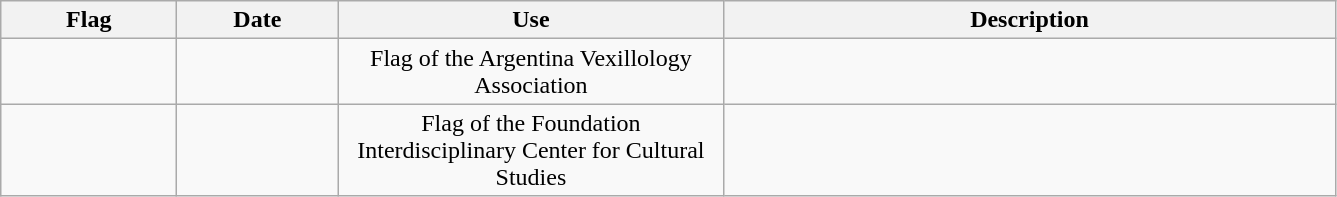<table class="wikitable" style="background:#f9f9f9; text-align:center">
<tr>
<th width="110">Flag</th>
<th width="100">Date</th>
<th width="250">Use</th>
<th width="400">Description</th>
</tr>
<tr>
<td></td>
<td></td>
<td>Flag of the Argentina Vexillology Association</td>
<td></td>
</tr>
<tr>
<td></td>
<td></td>
<td>Flag of the Foundation Interdisciplinary Center for Cultural Studies</td>
<td></td>
</tr>
</table>
